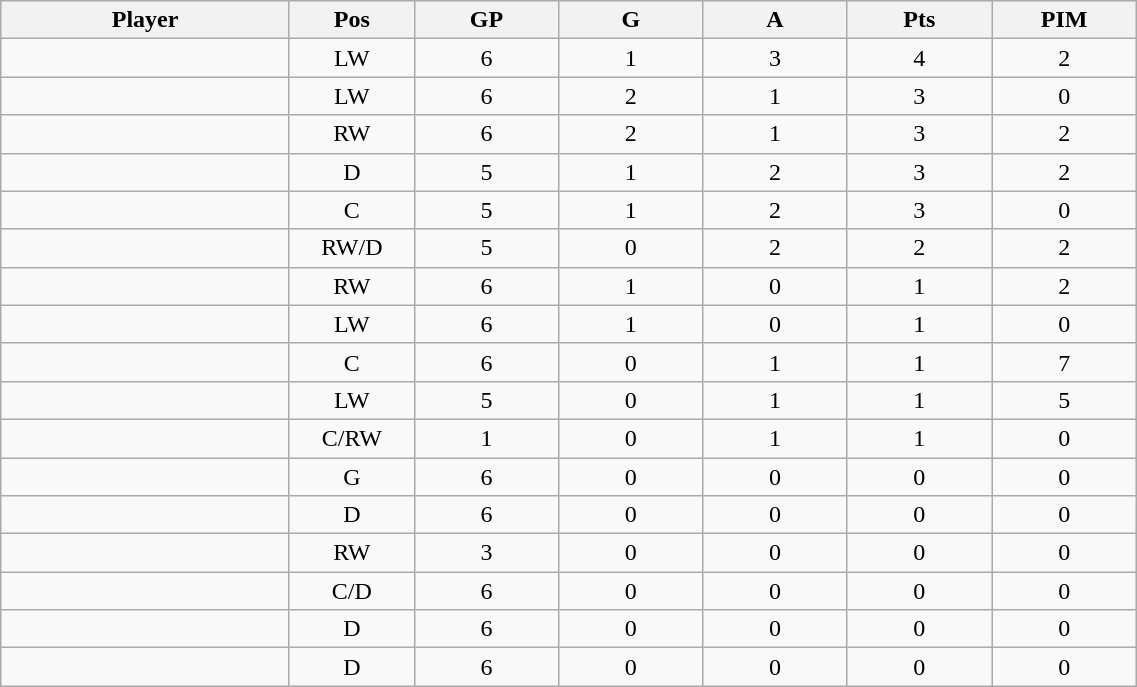<table class="wikitable sortable" width="60%">
<tr ALIGN="center">
<th bgcolor="#DDDDFF" width="10%">Player</th>
<th bgcolor="#DDDDFF" width="3%" title="Position">Pos</th>
<th bgcolor="#DDDDFF" width="5%" title="Games played">GP</th>
<th bgcolor="#DDDDFF" width="5%" title="Goals">G</th>
<th bgcolor="#DDDDFF" width="5%" title="Assists">A</th>
<th bgcolor="#DDDDFF" width="5%" title="Points">Pts</th>
<th bgcolor="#DDDDFF" width="5%" title="Penalties in Minutes">PIM</th>
</tr>
<tr align="center">
<td align="right"></td>
<td>LW</td>
<td>6</td>
<td>1</td>
<td>3</td>
<td>4</td>
<td>2</td>
</tr>
<tr align="center">
<td align="right"></td>
<td>LW</td>
<td>6</td>
<td>2</td>
<td>1</td>
<td>3</td>
<td>0</td>
</tr>
<tr align="center">
<td align="right"></td>
<td>RW</td>
<td>6</td>
<td>2</td>
<td>1</td>
<td>3</td>
<td>2</td>
</tr>
<tr align="center">
<td align="right"></td>
<td>D</td>
<td>5</td>
<td>1</td>
<td>2</td>
<td>3</td>
<td>2</td>
</tr>
<tr align="center">
<td align="right"></td>
<td>C</td>
<td>5</td>
<td>1</td>
<td>2</td>
<td>3</td>
<td>0</td>
</tr>
<tr align="center">
<td align="right"></td>
<td>RW/D</td>
<td>5</td>
<td>0</td>
<td>2</td>
<td>2</td>
<td>2</td>
</tr>
<tr align="center">
<td align="right"></td>
<td>RW</td>
<td>6</td>
<td>1</td>
<td>0</td>
<td>1</td>
<td>2</td>
</tr>
<tr align="center">
<td align="right"></td>
<td>LW</td>
<td>6</td>
<td>1</td>
<td>0</td>
<td>1</td>
<td>0</td>
</tr>
<tr align="center">
<td align="right"></td>
<td>C</td>
<td>6</td>
<td>0</td>
<td>1</td>
<td>1</td>
<td>7</td>
</tr>
<tr align="center">
<td align="right"></td>
<td>LW</td>
<td>5</td>
<td>0</td>
<td>1</td>
<td>1</td>
<td>5</td>
</tr>
<tr align="center">
<td align="right"></td>
<td>C/RW</td>
<td>1</td>
<td>0</td>
<td>1</td>
<td>1</td>
<td>0</td>
</tr>
<tr align="center">
<td align="right"></td>
<td>G</td>
<td>6</td>
<td>0</td>
<td>0</td>
<td>0</td>
<td>0</td>
</tr>
<tr align="center">
<td align="right"></td>
<td>D</td>
<td>6</td>
<td>0</td>
<td>0</td>
<td>0</td>
<td>0</td>
</tr>
<tr align="center">
<td align="right"></td>
<td>RW</td>
<td>3</td>
<td>0</td>
<td>0</td>
<td>0</td>
<td>0</td>
</tr>
<tr align="center">
<td align="right"></td>
<td>C/D</td>
<td>6</td>
<td>0</td>
<td>0</td>
<td>0</td>
<td>0</td>
</tr>
<tr align="center">
<td align="right"></td>
<td>D</td>
<td>6</td>
<td>0</td>
<td>0</td>
<td>0</td>
<td>0</td>
</tr>
<tr align="center">
<td align="right"></td>
<td>D</td>
<td>6</td>
<td>0</td>
<td>0</td>
<td>0</td>
<td>0</td>
</tr>
</table>
